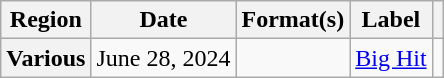<table class="wikitable plainrowheaders">
<tr>
<th scope="col">Region</th>
<th scope="col">Date</th>
<th scope="col">Format(s)</th>
<th scope="col">Label</th>
<th scope="col"></th>
</tr>
<tr>
<th scope="row">Various</th>
<td>June 28, 2024</td>
<td></td>
<td><a href='#'>Big Hit</a></td>
<td style="text-align:center"></td>
</tr>
</table>
